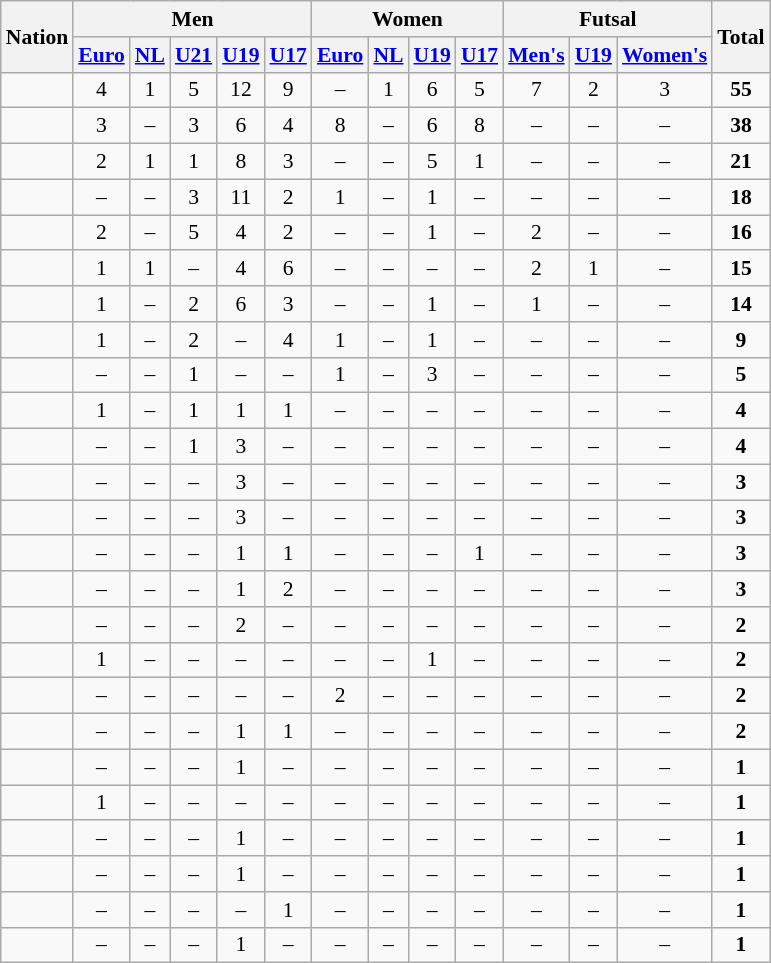<table class="wikitable sortable" style="font-size:90%">
<tr>
<th rowspan=2>Nation</th>
<th colspan=5>Men</th>
<th colspan=4>Women</th>
<th colspan=3>Futsal</th>
<th rowspan=2>Total</th>
</tr>
<tr>
<th><a href='#'>Euro</a></th>
<th><a href='#'>NL</a></th>
<th><a href='#'>U21</a></th>
<th><a href='#'>U19</a></th>
<th><a href='#'>U17</a></th>
<th><a href='#'>Euro</a></th>
<th><a href='#'>NL</a></th>
<th><a href='#'>U19</a></th>
<th><a href='#'>U17</a></th>
<th><a href='#'>Men's</a></th>
<th><a href='#'>U19</a></th>
<th><a href='#'>Women's</a></th>
</tr>
<tr align=center>
<td align=left></td>
<td>4</td>
<td>1</td>
<td>5</td>
<td>12</td>
<td>9</td>
<td>–</td>
<td>1</td>
<td>6</td>
<td>5</td>
<td>7</td>
<td>2</td>
<td>3</td>
<td><strong>55</strong></td>
</tr>
<tr align=center>
<td align=left></td>
<td>3</td>
<td>–</td>
<td>3</td>
<td>6</td>
<td>4</td>
<td>8</td>
<td>–</td>
<td>6</td>
<td>8</td>
<td>–</td>
<td>–</td>
<td>–</td>
<td><strong>38</strong></td>
</tr>
<tr align=center>
<td align=left></td>
<td>2</td>
<td>1</td>
<td>1</td>
<td>8</td>
<td>3</td>
<td>–</td>
<td>–</td>
<td>5</td>
<td>1</td>
<td>–</td>
<td>–</td>
<td>–</td>
<td><strong>21</strong></td>
</tr>
<tr align="center">
<td align="left"></td>
<td>–</td>
<td>–</td>
<td>3</td>
<td>11</td>
<td>2</td>
<td>1</td>
<td>–</td>
<td>1</td>
<td>–</td>
<td>–</td>
<td>–</td>
<td>–</td>
<td><strong>18</strong></td>
</tr>
<tr align="center">
<td align="left"></td>
<td>2</td>
<td>–</td>
<td>5</td>
<td>4</td>
<td>2</td>
<td>–</td>
<td>–</td>
<td>1</td>
<td>–</td>
<td>2</td>
<td>–</td>
<td>–</td>
<td><strong>16</strong></td>
</tr>
<tr align="center">
<td align=left></td>
<td>1</td>
<td>1</td>
<td>–</td>
<td>4</td>
<td>6</td>
<td>–</td>
<td>–</td>
<td>–</td>
<td>–</td>
<td>2</td>
<td>1</td>
<td>–</td>
<td><strong>15</strong></td>
</tr>
<tr align=center>
<td align="left"></td>
<td>1</td>
<td>–</td>
<td>2</td>
<td>6</td>
<td>3</td>
<td>–</td>
<td>–</td>
<td>1</td>
<td>–</td>
<td>1</td>
<td>–</td>
<td>–</td>
<td><strong>14</strong></td>
</tr>
<tr align=center>
<td align=left></td>
<td>1</td>
<td>–</td>
<td>2</td>
<td>–</td>
<td>4</td>
<td>1</td>
<td>–</td>
<td>1</td>
<td>–</td>
<td>–</td>
<td>–</td>
<td>–</td>
<td><strong>9</strong></td>
</tr>
<tr align=center>
<td align=left></td>
<td>–</td>
<td>–</td>
<td>1</td>
<td>–</td>
<td>–</td>
<td>1</td>
<td>–</td>
<td>3</td>
<td>–</td>
<td>–</td>
<td>–</td>
<td>–</td>
<td><strong>5</strong></td>
</tr>
<tr align="center">
<td align="left"></td>
<td>1</td>
<td>–</td>
<td>1</td>
<td>1</td>
<td>1</td>
<td>–</td>
<td>–</td>
<td>–</td>
<td>–</td>
<td>–</td>
<td>–</td>
<td>–</td>
<td><strong>4</strong></td>
</tr>
<tr align="center">
<td align="left"></td>
<td>–</td>
<td>–</td>
<td>1</td>
<td>3</td>
<td>–</td>
<td>–</td>
<td>–</td>
<td>–</td>
<td>–</td>
<td>–</td>
<td>–</td>
<td>–</td>
<td><strong>4</strong></td>
</tr>
<tr align="center">
<td align=left></td>
<td>–</td>
<td>–</td>
<td>–</td>
<td>3</td>
<td>–</td>
<td>–</td>
<td>–</td>
<td>–</td>
<td>–</td>
<td>–</td>
<td>–</td>
<td>–</td>
<td><strong>3</strong></td>
</tr>
<tr align="center">
<td align="left"></td>
<td>–</td>
<td>–</td>
<td>–</td>
<td>3</td>
<td>–</td>
<td>–</td>
<td>–</td>
<td>–</td>
<td>–</td>
<td>–</td>
<td>–</td>
<td>–</td>
<td><strong>3</strong></td>
</tr>
<tr align="center">
<td align="left"></td>
<td>–</td>
<td>–</td>
<td>–</td>
<td>1</td>
<td>1</td>
<td>–</td>
<td>–</td>
<td>–</td>
<td>1</td>
<td>–</td>
<td>–</td>
<td>–</td>
<td><strong>3</strong></td>
</tr>
<tr align="center">
<td align=left></td>
<td>–</td>
<td>–</td>
<td>–</td>
<td>1</td>
<td>2</td>
<td>–</td>
<td>–</td>
<td>–</td>
<td>–</td>
<td>–</td>
<td>–</td>
<td>–</td>
<td><strong>3</strong></td>
</tr>
<tr align=center>
<td align=left></td>
<td>–</td>
<td>–</td>
<td>–</td>
<td>2</td>
<td>–</td>
<td>–</td>
<td>–</td>
<td>–</td>
<td>–</td>
<td>–</td>
<td>–</td>
<td>–</td>
<td><strong>2</strong></td>
</tr>
<tr align=center>
<td align=left></td>
<td>1</td>
<td>–</td>
<td>–</td>
<td>–</td>
<td>–</td>
<td>–</td>
<td>–</td>
<td>1</td>
<td>–</td>
<td>–</td>
<td>–</td>
<td>–</td>
<td><strong>2</strong></td>
</tr>
<tr align=center>
<td align=left></td>
<td>–</td>
<td>–</td>
<td>–</td>
<td>–</td>
<td>–</td>
<td>2</td>
<td>–</td>
<td>–</td>
<td>–</td>
<td>–</td>
<td>–</td>
<td>–</td>
<td><strong>2</strong></td>
</tr>
<tr align=center>
<td align=left></td>
<td>–</td>
<td>–</td>
<td>–</td>
<td>1</td>
<td>1</td>
<td>–</td>
<td>–</td>
<td>–</td>
<td>–</td>
<td>–</td>
<td>–</td>
<td>–</td>
<td><strong>2</strong></td>
</tr>
<tr align=center>
<td align=left></td>
<td>–</td>
<td>–</td>
<td>–</td>
<td>1</td>
<td>–</td>
<td>–</td>
<td>–</td>
<td>–</td>
<td>–</td>
<td>–</td>
<td>–</td>
<td>–</td>
<td><strong>1</strong></td>
</tr>
<tr align=center>
<td align=left></td>
<td>1</td>
<td>–</td>
<td>–</td>
<td>–</td>
<td>–</td>
<td>–</td>
<td>–</td>
<td>–</td>
<td>–</td>
<td>–</td>
<td>–</td>
<td>–</td>
<td><strong>1</strong></td>
</tr>
<tr align=center>
<td align=left></td>
<td>–</td>
<td>–</td>
<td>–</td>
<td>1</td>
<td>–</td>
<td>–</td>
<td>–</td>
<td>–</td>
<td>–</td>
<td>–</td>
<td>–</td>
<td>–</td>
<td><strong>1</strong></td>
</tr>
<tr align=center>
<td align=left></td>
<td>–</td>
<td>–</td>
<td>–</td>
<td>1</td>
<td>–</td>
<td>–</td>
<td>–</td>
<td>–</td>
<td>–</td>
<td>–</td>
<td>–</td>
<td>–</td>
<td><strong>1</strong></td>
</tr>
<tr align=center>
<td align=left></td>
<td>–</td>
<td>–</td>
<td>–</td>
<td>–</td>
<td>1</td>
<td>–</td>
<td>–</td>
<td>–</td>
<td>–</td>
<td>–</td>
<td>–</td>
<td>–</td>
<td><strong>1</strong></td>
</tr>
<tr align=center>
<td align=left></td>
<td>–</td>
<td>–</td>
<td>–</td>
<td>1</td>
<td>–</td>
<td>–</td>
<td>–</td>
<td>–</td>
<td>–</td>
<td>–</td>
<td>–</td>
<td>–</td>
<td><strong>1</strong></td>
</tr>
</table>
